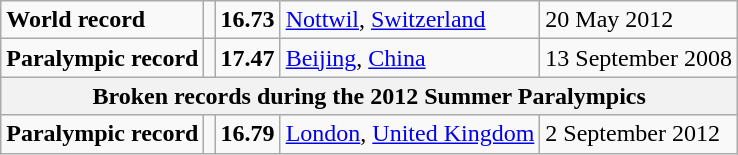<table class="wikitable">
<tr>
<td><strong>World record</strong></td>
<td></td>
<td><strong>16.73</strong></td>
<td><a href='#'>Nottwil</a>, <a href='#'>Switzerland</a></td>
<td>20 May 2012</td>
</tr>
<tr>
<td><strong>Paralympic record</strong></td>
<td></td>
<td><strong>17.47</strong></td>
<td><a href='#'>Beijing</a>, <a href='#'>China</a></td>
<td>13 September 2008</td>
</tr>
<tr>
<th colspan="5">Broken records during the 2012 Summer Paralympics</th>
</tr>
<tr>
<td><strong>Paralympic record</strong></td>
<td></td>
<td><strong>16.79</strong></td>
<td><a href='#'>London</a>, <a href='#'>United Kingdom</a></td>
<td>2 September 2012</td>
</tr>
</table>
